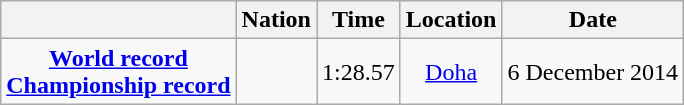<table class=wikitable style=text-align:center>
<tr>
<th></th>
<th>Nation</th>
<th>Time</th>
<th>Location</th>
<th>Date</th>
</tr>
<tr>
<td><strong><a href='#'>World record</a><br><a href='#'>Championship record</a></strong></td>
<td align=left></td>
<td align=left>1:28.57</td>
<td><a href='#'>Doha</a></td>
<td>6 December 2014</td>
</tr>
</table>
